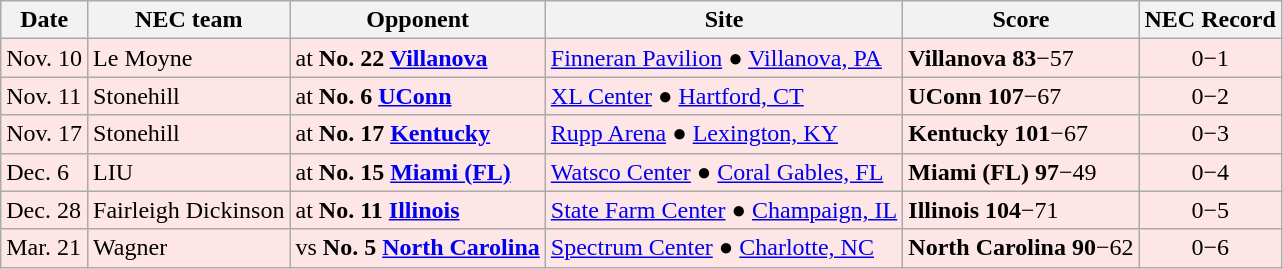<table class="wikitable">
<tr>
<th>Date</th>
<th>NEC team</th>
<th>Opponent</th>
<th>Site</th>
<th>Score</th>
<th>NEC Record</th>
</tr>
<tr style="background:#FFE6E6;">
<td>Nov. 10</td>
<td>Le Moyne</td>
<td>at <strong>No. 22 <a href='#'>Villanova</a></strong></td>
<td><a href='#'>Finneran Pavilion</a> ● <a href='#'>Villanova, PA</a></td>
<td><strong>Villanova 83</strong>−57</td>
<td align=center>0−1</td>
</tr>
<tr style="background:#FFE6E6;">
<td>Nov. 11</td>
<td>Stonehill</td>
<td>at <strong>No. 6 <a href='#'>UConn</a> </strong></td>
<td><a href='#'>XL Center</a> ● <a href='#'>Hartford, CT</a></td>
<td><strong>UConn 107</strong>−67</td>
<td align=center>0−2</td>
</tr>
<tr style="background:#FFE6E6;">
<td>Nov. 17</td>
<td>Stonehill</td>
<td>at <strong>No. 17 <a href='#'>Kentucky</a></strong></td>
<td><a href='#'>Rupp Arena</a> ● <a href='#'>Lexington, KY</a></td>
<td><strong>Kentucky 101</strong>−67</td>
<td align=center>0−3</td>
</tr>
<tr style="background:#FFE6E6;">
<td>Dec. 6</td>
<td>LIU</td>
<td style="white-space: nowrap;">at <strong>No. 15 <a href='#'>Miami (FL)</a></strong></td>
<td><a href='#'>Watsco Center</a> ● <a href='#'>Coral Gables, FL</a></td>
<td><strong>Miami (FL) 97</strong>−49</td>
<td align=center>0−4</td>
</tr>
<tr style="background:#FFE6E6;">
<td style="white-space: nowrap;">Dec. 28</td>
<td>Fairleigh Dickinson</td>
<td>at <strong>No. 11 <a href='#'>Illinois</a></strong></td>
<td><a href='#'>State Farm Center</a> ● <a href='#'>Champaign, IL</a></td>
<td><strong>Illinois 104</strong>−71</td>
<td align=center>0−5</td>
</tr>
<tr style="background:#FFE6E6;">
<td style="white-space: nowrap;">Mar. 21</td>
<td>Wagner</td>
<td>vs <strong>No. 5 <a href='#'>North Carolina</a></strong></td>
<td><a href='#'>Spectrum Center</a> ● <a href='#'>Charlotte, NC</a></td>
<td><strong>North Carolina 90</strong>−62</td>
<td align=center>0−6</td>
</tr>
</table>
